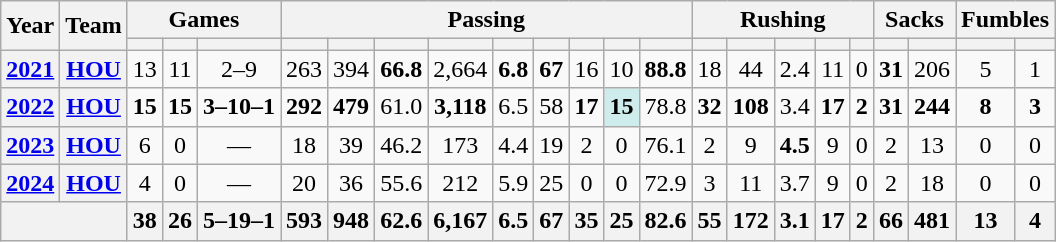<table class="wikitable" style="text-align:center;">
<tr>
<th rowspan="2">Year</th>
<th rowspan="2">Team</th>
<th colspan="3">Games</th>
<th colspan="9">Passing</th>
<th colspan="5">Rushing</th>
<th colspan="2">Sacks</th>
<th colspan="2">Fumbles</th>
</tr>
<tr>
<th></th>
<th></th>
<th></th>
<th></th>
<th></th>
<th></th>
<th></th>
<th></th>
<th></th>
<th></th>
<th></th>
<th></th>
<th></th>
<th></th>
<th></th>
<th></th>
<th></th>
<th></th>
<th></th>
<th></th>
<th></th>
</tr>
<tr>
<th><a href='#'>2021</a></th>
<th><a href='#'>HOU</a></th>
<td>13</td>
<td>11</td>
<td>2–9</td>
<td>263</td>
<td>394</td>
<td><strong>66.8</strong></td>
<td>2,664</td>
<td><strong>6.8</strong></td>
<td><strong>67</strong></td>
<td>16</td>
<td>10</td>
<td><strong>88.8</strong></td>
<td>18</td>
<td>44</td>
<td>2.4</td>
<td>11</td>
<td>0</td>
<td><strong>31</strong></td>
<td>206</td>
<td>5</td>
<td>1</td>
</tr>
<tr>
<th><a href='#'>2022</a></th>
<th><a href='#'>HOU</a></th>
<td><strong>15</strong></td>
<td><strong>15</strong></td>
<td><strong>3–10–1</strong></td>
<td><strong>292</strong></td>
<td><strong>479</strong></td>
<td>61.0</td>
<td><strong>3,118</strong></td>
<td>6.5</td>
<td>58</td>
<td><strong>17</strong></td>
<td style="background:#cfecec;"><strong>15</strong></td>
<td>78.8</td>
<td><strong>32</strong></td>
<td><strong>108</strong></td>
<td>3.4</td>
<td><strong>17</strong></td>
<td><strong>2</strong></td>
<td><strong>31</strong></td>
<td><strong>244</strong></td>
<td><strong>8</strong></td>
<td><strong>3</strong></td>
</tr>
<tr>
<th><a href='#'>2023</a></th>
<th><a href='#'>HOU</a></th>
<td>6</td>
<td>0</td>
<td>—</td>
<td>18</td>
<td>39</td>
<td>46.2</td>
<td>173</td>
<td>4.4</td>
<td>19</td>
<td>2</td>
<td>0</td>
<td>76.1</td>
<td>2</td>
<td>9</td>
<td><strong>4.5</strong></td>
<td>9</td>
<td>0</td>
<td>2</td>
<td>13</td>
<td>0</td>
<td>0</td>
</tr>
<tr>
<th><a href='#'>2024</a></th>
<th><a href='#'>HOU</a></th>
<td>4</td>
<td>0</td>
<td>—</td>
<td>20</td>
<td>36</td>
<td>55.6</td>
<td>212</td>
<td>5.9</td>
<td>25</td>
<td>0</td>
<td>0</td>
<td>72.9</td>
<td>3</td>
<td>11</td>
<td>3.7</td>
<td>9</td>
<td>0</td>
<td>2</td>
<td>18</td>
<td>0</td>
<td>0</td>
</tr>
<tr>
<th colspan="2"></th>
<th>38</th>
<th>26</th>
<th>5–19–1</th>
<th>593</th>
<th>948</th>
<th>62.6</th>
<th>6,167</th>
<th>6.5</th>
<th>67</th>
<th>35</th>
<th>25</th>
<th>82.6</th>
<th>55</th>
<th>172</th>
<th>3.1</th>
<th>17</th>
<th>2</th>
<th>66</th>
<th>481</th>
<th>13</th>
<th>4</th>
</tr>
</table>
